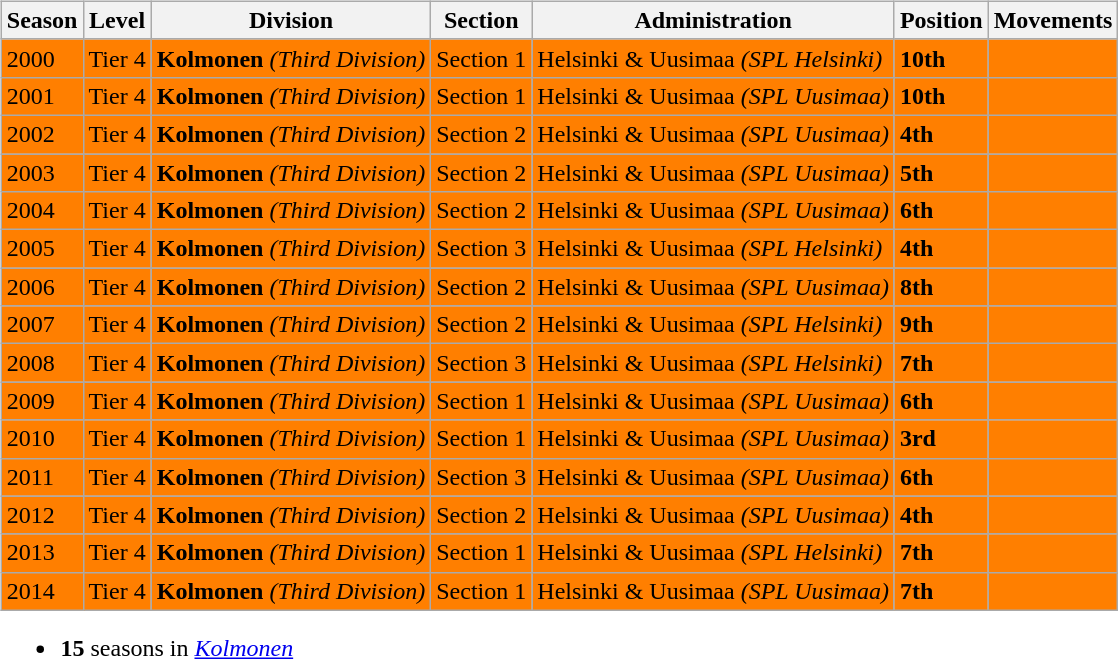<table>
<tr>
<td valign="top" width=0%><br><table class="wikitable">
<tr style="background:#f0f6fa;">
<th><strong>Season</strong></th>
<th><strong>Level</strong></th>
<th><strong>Division</strong></th>
<th><strong>Section</strong></th>
<th><strong>Administration</strong></th>
<th><strong>Position</strong></th>
<th><strong>Movements</strong></th>
</tr>
<tr>
<td style="background:#FF7F00;">2000</td>
<td style="background:#FF7F00;">Tier 4</td>
<td style="background:#FF7F00;"><strong>Kolmonen</strong> <em>(Third Division)</em></td>
<td style="background:#FF7F00;">Section 1</td>
<td style="background:#FF7F00;">Helsinki & Uusimaa <em>(SPL Helsinki)</em></td>
<td style="background:#FF7F00;"><strong>10th</strong></td>
<td style="background:#FF7F00;"></td>
</tr>
<tr>
<td style="background:#FF7F00;">2001</td>
<td style="background:#FF7F00;">Tier 4</td>
<td style="background:#FF7F00;"><strong>Kolmonen</strong> <em>(Third Division)</em></td>
<td style="background:#FF7F00;">Section 1</td>
<td style="background:#FF7F00;">Helsinki & Uusimaa <em>(SPL Uusimaa)</em></td>
<td style="background:#FF7F00;"><strong>10th</strong></td>
<td style="background:#FF7F00;"></td>
</tr>
<tr>
<td style="background:#FF7F00;">2002</td>
<td style="background:#FF7F00;">Tier 4</td>
<td style="background:#FF7F00;"><strong>Kolmonen</strong> <em>(Third Division)</em></td>
<td style="background:#FF7F00;">Section 2</td>
<td style="background:#FF7F00;">Helsinki & Uusimaa <em>(SPL Uusimaa)</em></td>
<td style="background:#FF7F00;"><strong>4th</strong></td>
<td style="background:#FF7F00;"></td>
</tr>
<tr>
<td style="background:#FF7F00;">2003</td>
<td style="background:#FF7F00;">Tier 4</td>
<td style="background:#FF7F00;"><strong>Kolmonen</strong> <em>(Third Division)</em></td>
<td style="background:#FF7F00;">Section 2</td>
<td style="background:#FF7F00;">Helsinki & Uusimaa <em>(SPL Uusimaa)</em></td>
<td style="background:#FF7F00;"><strong>5th</strong></td>
<td style="background:#FF7F00;"></td>
</tr>
<tr>
<td style="background:#FF7F00;">2004</td>
<td style="background:#FF7F00;">Tier 4</td>
<td style="background:#FF7F00;"><strong>Kolmonen</strong> <em>(Third Division)</em></td>
<td style="background:#FF7F00;">Section 2</td>
<td style="background:#FF7F00;">Helsinki & Uusimaa <em>(SPL Uusimaa)</em></td>
<td style="background:#FF7F00;"><strong>6th</strong></td>
<td style="background:#FF7F00;"></td>
</tr>
<tr>
<td style="background:#FF7F00;">2005</td>
<td style="background:#FF7F00;">Tier 4</td>
<td style="background:#FF7F00;"><strong>Kolmonen</strong> <em>(Third Division)</em></td>
<td style="background:#FF7F00;">Section 3</td>
<td style="background:#FF7F00;">Helsinki & Uusimaa <em>(SPL Helsinki)</em></td>
<td style="background:#FF7F00;"><strong>4th</strong></td>
<td style="background:#FF7F00;"></td>
</tr>
<tr>
<td style="background:#FF7F00;">2006</td>
<td style="background:#FF7F00;">Tier 4</td>
<td style="background:#FF7F00;"><strong>Kolmonen</strong> <em>(Third Division)</em></td>
<td style="background:#FF7F00;">Section 2</td>
<td style="background:#FF7F00;">Helsinki & Uusimaa <em>(SPL Uusimaa)</em></td>
<td style="background:#FF7F00;"><strong>8th</strong></td>
<td style="background:#FF7F00;"></td>
</tr>
<tr>
<td style="background:#FF7F00;">2007</td>
<td style="background:#FF7F00;">Tier 4</td>
<td style="background:#FF7F00;"><strong>Kolmonen</strong> <em>(Third Division)</em></td>
<td style="background:#FF7F00;">Section 2</td>
<td style="background:#FF7F00;">Helsinki & Uusimaa <em>(SPL Helsinki)</em></td>
<td style="background:#FF7F00;"><strong>9th</strong></td>
<td style="background:#FF7F00;"></td>
</tr>
<tr>
<td style="background:#FF7F00;">2008</td>
<td style="background:#FF7F00;">Tier 4</td>
<td style="background:#FF7F00;"><strong>Kolmonen</strong> <em>(Third Division)</em></td>
<td style="background:#FF7F00;">Section 3</td>
<td style="background:#FF7F00;">Helsinki & Uusimaa <em>(SPL Helsinki)</em></td>
<td style="background:#FF7F00;"><strong>7th</strong></td>
<td style="background:#FF7F00;"></td>
</tr>
<tr>
<td style="background:#FF7F00;">2009</td>
<td style="background:#FF7F00;">Tier 4</td>
<td style="background:#FF7F00;"><strong>Kolmonen</strong> <em>(Third Division)</em></td>
<td style="background:#FF7F00;">Section 1</td>
<td style="background:#FF7F00;">Helsinki & Uusimaa <em>(SPL Uusimaa)</em></td>
<td style="background:#FF7F00;"><strong>6th</strong></td>
<td style="background:#FF7F00;"></td>
</tr>
<tr>
<td style="background:#FF7F00;">2010</td>
<td style="background:#FF7F00;">Tier 4</td>
<td style="background:#FF7F00;"><strong>Kolmonen</strong> <em>(Third Division)</em></td>
<td style="background:#FF7F00;">Section 1</td>
<td style="background:#FF7F00;">Helsinki & Uusimaa <em>(SPL Uusimaa)</em></td>
<td style="background:#FF7F00;"><strong>3rd</strong></td>
<td style="background:#FF7F00;"></td>
</tr>
<tr>
<td style="background:#FF7F00;">2011</td>
<td style="background:#FF7F00;">Tier 4</td>
<td style="background:#FF7F00;"><strong>Kolmonen</strong> <em>(Third Division)</em></td>
<td style="background:#FF7F00;">Section 3</td>
<td style="background:#FF7F00;">Helsinki & Uusimaa <em>(SPL Uusimaa)</em></td>
<td style="background:#FF7F00;"><strong>6th</strong></td>
<td style="background:#FF7F00;"></td>
</tr>
<tr>
<td style="background:#FF7F00;">2012</td>
<td style="background:#FF7F00;">Tier 4</td>
<td style="background:#FF7F00;"><strong>Kolmonen</strong> <em>(Third Division)</em></td>
<td style="background:#FF7F00;">Section 2</td>
<td style="background:#FF7F00;">Helsinki & Uusimaa <em>(SPL Uusimaa)</em></td>
<td style="background:#FF7F00;"><strong>4th</strong></td>
<td style="background:#FF7F00;"></td>
</tr>
<tr>
<td style="background:#FF7F00;">2013</td>
<td style="background:#FF7F00;">Tier 4</td>
<td style="background:#FF7F00;"><strong>Kolmonen</strong> <em>(Third Division)</em></td>
<td style="background:#FF7F00;">Section 1</td>
<td style="background:#FF7F00;">Helsinki & Uusimaa <em>(SPL Helsinki)</em></td>
<td style="background:#FF7F00;"><strong>7th</strong></td>
<td style="background:#FF7F00;"></td>
</tr>
<tr>
<td style="background:#FF7F00;">2014</td>
<td style="background:#FF7F00;">Tier 4</td>
<td style="background:#FF7F00;"><strong>Kolmonen</strong> <em>(Third Division)</em></td>
<td style="background:#FF7F00;">Section 1</td>
<td style="background:#FF7F00;">Helsinki & Uusimaa <em>(SPL Uusimaa)</em></td>
<td style="background:#FF7F00;"><strong>7th</strong></td>
<td style="background:#FF7F00;"></td>
</tr>
</table>
<ul><li><strong>15</strong> seasons in <em><a href='#'>Kolmonen</a></em></li></ul></td>
</tr>
</table>
